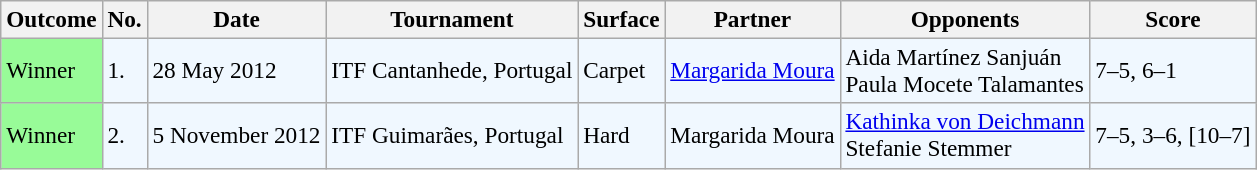<table class="sortable wikitable" style=font-size:97%>
<tr>
<th>Outcome</th>
<th>No.</th>
<th>Date</th>
<th>Tournament</th>
<th>Surface</th>
<th>Partner</th>
<th>Opponents</th>
<th class="unsortable">Score</th>
</tr>
<tr style="background:#f0f8ff;">
<td style="background:#98fb98;">Winner</td>
<td>1.</td>
<td>28 May 2012</td>
<td>ITF Cantanhede, Portugal</td>
<td>Carpet</td>
<td> <a href='#'>Margarida Moura</a></td>
<td> Aida Martínez Sanjuán <br>  Paula Mocete Talamantes</td>
<td>7–5, 6–1</td>
</tr>
<tr style="background:#f0f8ff;">
<td style="background:#98fb98;">Winner</td>
<td>2.</td>
<td>5 November 2012</td>
<td>ITF Guimarães, Portugal</td>
<td>Hard</td>
<td> Margarida Moura</td>
<td> <a href='#'>Kathinka von Deichmann</a> <br>  Stefanie Stemmer</td>
<td>7–5, 3–6, [10–7]</td>
</tr>
</table>
